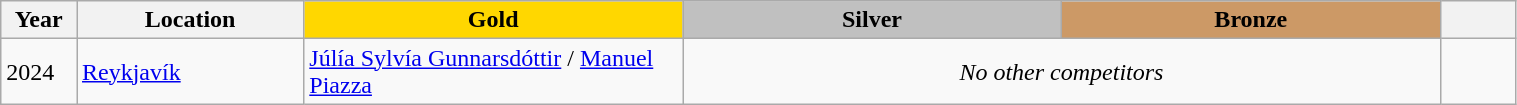<table class="wikitable unsortable" style="text-align:left; width:80%">
<tr>
<th scope="col" style="text-align:center; width:5%">Year</th>
<th scope="col" style="text-align:center; width:15%">Location</th>
<th scope="col" style="text-align:center; width:25%; background:gold">Gold</th>
<th scope="col" style="text-align:center; width:25%; background:silver">Silver</th>
<th scope="col" style="text-align:center; width:25%; background:#c96">Bronze</th>
<th scope="col" style="text-align:center; width:5%"></th>
</tr>
<tr>
<td>2024</td>
<td><a href='#'>Reykjavík</a></td>
<td><a href='#'>Júlía Sylvía Gunnarsdóttir</a> / <a href='#'>Manuel Piazza</a></td>
<td colspan=2 align=center><em>No other competitors</em></td>
<td></td>
</tr>
</table>
